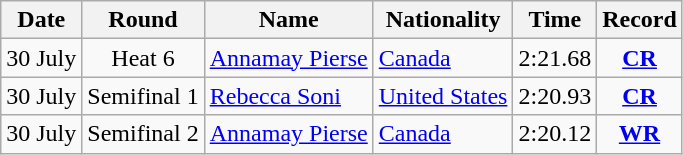<table class="wikitable" style="text-align:center">
<tr>
<th>Date</th>
<th>Round</th>
<th>Name</th>
<th>Nationality</th>
<th>Time</th>
<th>Record</th>
</tr>
<tr>
<td>30 July</td>
<td>Heat 6</td>
<td align="left"><a href='#'>Annamay Pierse</a></td>
<td align="left"> <a href='#'>Canada</a></td>
<td>2:21.68</td>
<td><strong><a href='#'>CR</a></strong></td>
</tr>
<tr>
<td>30 July</td>
<td>Semifinal 1</td>
<td align="left"><a href='#'>Rebecca Soni</a></td>
<td align="left"> <a href='#'>United States</a></td>
<td>2:20.93</td>
<td><strong><a href='#'>CR</a></strong></td>
</tr>
<tr>
<td>30 July</td>
<td>Semifinal 2</td>
<td align="left"><a href='#'>Annamay Pierse</a></td>
<td align="left"> <a href='#'>Canada</a></td>
<td>2:20.12</td>
<td><strong><a href='#'>WR</a></strong></td>
</tr>
</table>
